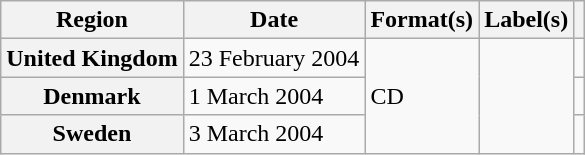<table class="wikitable plainrowheaders">
<tr>
<th scope="col">Region</th>
<th scope="col">Date</th>
<th scope="col">Format(s)</th>
<th scope="col">Label(s)</th>
<th scope="col"></th>
</tr>
<tr>
<th scope="row">United Kingdom</th>
<td>23 February 2004</td>
<td rowspan="3">CD</td>
<td rowspan="3"></td>
<td></td>
</tr>
<tr>
<th scope="row">Denmark</th>
<td>1 March 2004</td>
<td></td>
</tr>
<tr>
<th scope="row">Sweden</th>
<td>3 March 2004</td>
<td></td>
</tr>
</table>
